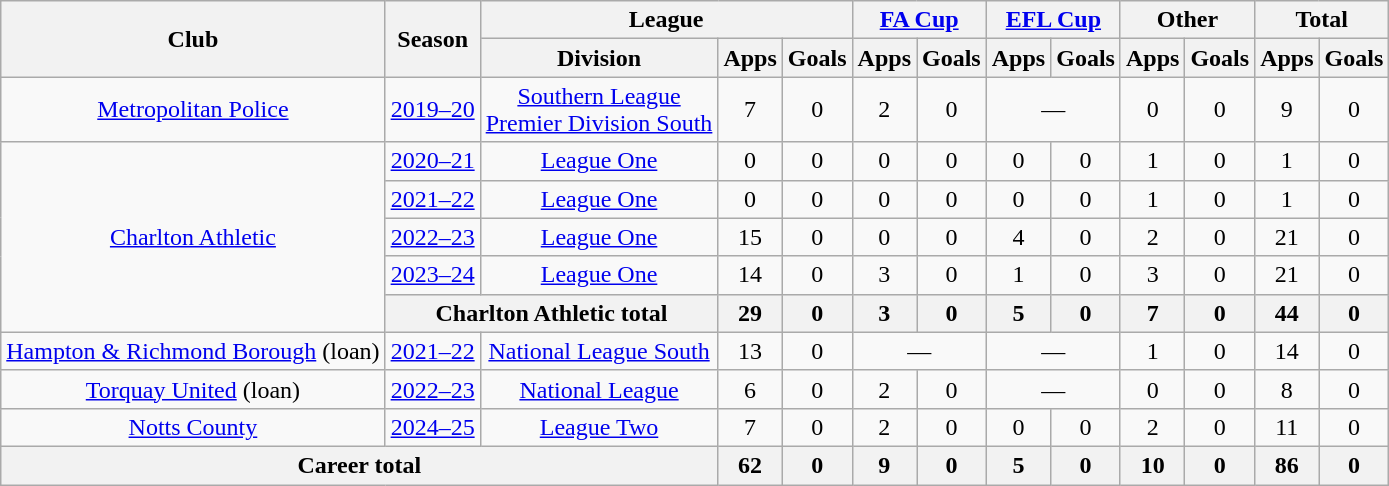<table class="wikitable" style="text-align: center">
<tr>
<th rowspan="2">Club</th>
<th rowspan="2">Season</th>
<th colspan="3">League</th>
<th colspan="2"><a href='#'>FA Cup</a></th>
<th colspan="2"><a href='#'>EFL Cup</a></th>
<th colspan="2">Other</th>
<th colspan="2">Total</th>
</tr>
<tr>
<th>Division</th>
<th>Apps</th>
<th>Goals</th>
<th>Apps</th>
<th>Goals</th>
<th>Apps</th>
<th>Goals</th>
<th>Apps</th>
<th>Goals</th>
<th>Apps</th>
<th>Goals</th>
</tr>
<tr>
<td><a href='#'>Metropolitan Police</a></td>
<td><a href='#'>2019–20</a></td>
<td><a href='#'>Southern League<br>Premier Division South</a></td>
<td>7</td>
<td>0</td>
<td>2</td>
<td>0</td>
<td colspan="2">—</td>
<td>0</td>
<td>0</td>
<td>9</td>
<td>0</td>
</tr>
<tr>
<td rowspan="5"><a href='#'>Charlton Athletic</a></td>
<td><a href='#'>2020–21</a></td>
<td><a href='#'>League One</a></td>
<td>0</td>
<td>0</td>
<td>0</td>
<td>0</td>
<td>0</td>
<td>0</td>
<td>1</td>
<td>0</td>
<td>1</td>
<td>0</td>
</tr>
<tr>
<td><a href='#'>2021–22</a></td>
<td><a href='#'>League One</a></td>
<td>0</td>
<td>0</td>
<td>0</td>
<td>0</td>
<td>0</td>
<td>0</td>
<td>1</td>
<td>0</td>
<td>1</td>
<td>0</td>
</tr>
<tr>
<td><a href='#'>2022–23</a></td>
<td><a href='#'>League One</a></td>
<td>15</td>
<td>0</td>
<td>0</td>
<td>0</td>
<td>4</td>
<td>0</td>
<td>2</td>
<td>0</td>
<td>21</td>
<td>0</td>
</tr>
<tr>
<td><a href='#'>2023–24</a></td>
<td><a href='#'>League One</a></td>
<td>14</td>
<td>0</td>
<td>3</td>
<td>0</td>
<td>1</td>
<td>0</td>
<td>3</td>
<td>0</td>
<td>21</td>
<td>0</td>
</tr>
<tr>
<th colspan="2">Charlton Athletic total</th>
<th>29</th>
<th>0</th>
<th>3</th>
<th>0</th>
<th>5</th>
<th>0</th>
<th>7</th>
<th>0</th>
<th>44</th>
<th>0</th>
</tr>
<tr>
<td><a href='#'>Hampton & Richmond Borough</a> (loan)</td>
<td><a href='#'>2021–22</a></td>
<td><a href='#'>National League South</a></td>
<td>13</td>
<td>0</td>
<td colspan="2">—</td>
<td colspan="2">—</td>
<td>1</td>
<td>0</td>
<td>14</td>
<td>0</td>
</tr>
<tr>
<td><a href='#'>Torquay United</a> (loan)</td>
<td><a href='#'>2022–23</a></td>
<td><a href='#'>National League</a></td>
<td>6</td>
<td>0</td>
<td>2</td>
<td>0</td>
<td colspan="2">—</td>
<td>0</td>
<td>0</td>
<td>8</td>
<td>0</td>
</tr>
<tr>
<td><a href='#'>Notts County</a></td>
<td><a href='#'>2024–25</a></td>
<td><a href='#'>League Two</a></td>
<td>7</td>
<td>0</td>
<td>2</td>
<td>0</td>
<td>0</td>
<td>0</td>
<td>2</td>
<td>0</td>
<td>11</td>
<td>0</td>
</tr>
<tr>
<th colspan="3">Career total</th>
<th>62</th>
<th>0</th>
<th>9</th>
<th>0</th>
<th>5</th>
<th>0</th>
<th>10</th>
<th>0</th>
<th>86</th>
<th>0</th>
</tr>
</table>
